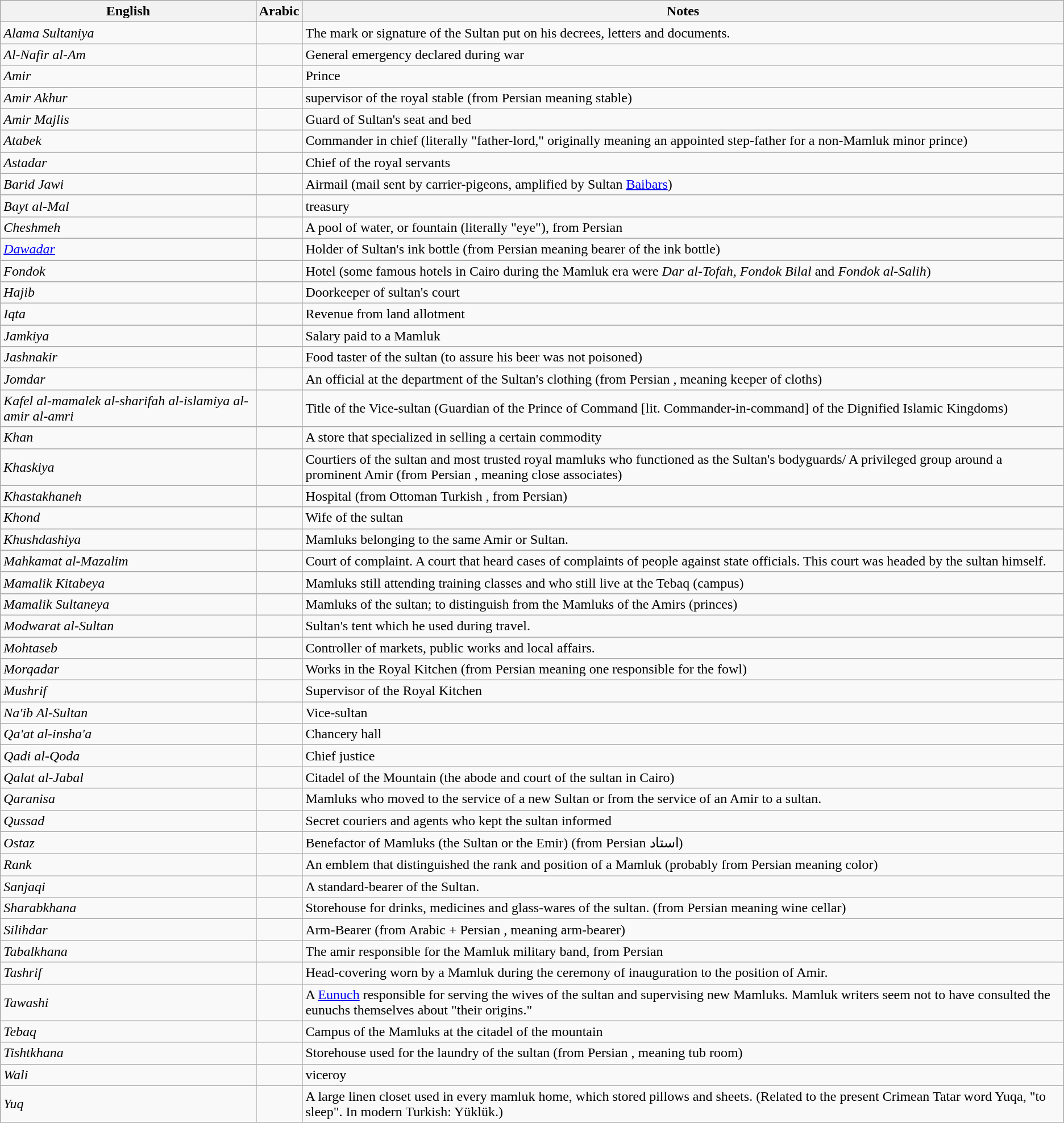<table class="wikitable">
<tr>
<th>English</th>
<th>Arabic</th>
<th>Notes</th>
</tr>
<tr>
<td><em>Alama Sultaniya</em></td>
<td></td>
<td>The mark or signature of the Sultan put on his decrees, letters and documents.</td>
</tr>
<tr>
<td><em>Al-Nafir al-Am</em></td>
<td></td>
<td>General emergency declared during war</td>
</tr>
<tr>
<td><em>Amir</em></td>
<td></td>
<td>Prince</td>
</tr>
<tr>
<td><em>Amir Akhur</em></td>
<td></td>
<td>supervisor of the royal stable (from Persian  meaning stable)</td>
</tr>
<tr>
<td><em>Amir Majlis</em></td>
<td></td>
<td>Guard of Sultan's seat and bed</td>
</tr>
<tr>
<td><em>Atabek</em></td>
<td></td>
<td>Commander in chief (literally "father-lord," originally meaning an appointed step-father for a non-Mamluk minor prince)</td>
</tr>
<tr>
</tr>
<tr>
<td><em>Astadar</em></td>
<td></td>
<td>Chief of the royal servants</td>
</tr>
<tr>
<td><em>Barid Jawi</em></td>
<td></td>
<td>Airmail (mail sent by carrier-pigeons, amplified by Sultan <a href='#'>Baibars</a>)</td>
</tr>
<tr>
<td><em>Bayt al-Mal</em></td>
<td></td>
<td>treasury</td>
</tr>
<tr>
<td><em>Cheshmeh</em></td>
<td></td>
<td>A pool of water, or fountain (literally "eye"), from Persian </td>
</tr>
<tr>
<td><em><a href='#'>Dawadar</a></em></td>
<td></td>
<td>Holder of Sultan's ink bottle (from Persian  meaning bearer of the ink bottle)</td>
</tr>
<tr>
<td><em>Fondok</em></td>
<td></td>
<td>Hotel (some famous hotels in Cairo during the Mamluk era were <em>Dar al-Tofah, Fondok Bilal</em> and <em>Fondok al-Salih</em>)</td>
</tr>
<tr>
<td><em>Hajib</em></td>
<td></td>
<td>Doorkeeper of sultan's court</td>
</tr>
<tr>
<td><em>Iqta</em></td>
<td></td>
<td>Revenue from land allotment</td>
</tr>
<tr>
<td><em>Jamkiya</em></td>
<td></td>
<td>Salary paid to a Mamluk</td>
</tr>
<tr>
<td><em>Jashnakir</em></td>
<td></td>
<td>Food taster of the sultan (to assure his beer was not poisoned)</td>
</tr>
<tr>
<td><em>Jomdar</em></td>
<td></td>
<td>An official at the department of the Sultan's clothing (from Persian , meaning keeper of cloths)</td>
</tr>
<tr>
<td><em>Kafel al-mamalek al-sharifah al-islamiya al-amir al-amri</em></td>
<td></td>
<td>Title of the Vice-sultan (Guardian of the Prince of Command [lit. Commander-in-command] of the Dignified Islamic Kingdoms)</td>
</tr>
<tr>
<td><em>Khan</em></td>
<td></td>
<td>A store that specialized in selling a certain commodity</td>
</tr>
<tr>
<td><em>Khaskiya</em></td>
<td></td>
<td>Courtiers of the sultan and most trusted royal mamluks who functioned as the Sultan's bodyguards/ A privileged group around a prominent Amir (from Persian , meaning close associates)</td>
</tr>
<tr>
<td><em>Khastakhaneh</em></td>
<td></td>
<td>Hospital (from Ottoman Turkish , from Persian)</td>
</tr>
<tr>
<td><em>Khond</em></td>
<td></td>
<td>Wife of the sultan</td>
</tr>
<tr>
<td><em>Khushdashiya</em></td>
<td></td>
<td>Mamluks belonging to the same Amir or Sultan.</td>
</tr>
<tr>
<td><em>Mahkamat al-Mazalim</em></td>
<td></td>
<td>Court of complaint. A court that heard cases of complaints of people against state officials. This court was headed by the sultan himself.</td>
</tr>
<tr>
<td><em>Mamalik Kitabeya</em></td>
<td></td>
<td>Mamluks still attending training classes and who still live at the Tebaq (campus)</td>
</tr>
<tr>
<td><em>Mamalik Sultaneya</em></td>
<td></td>
<td>Mamluks of the sultan; to distinguish from the Mamluks of the Amirs (princes)</td>
</tr>
<tr>
<td><em>Modwarat al-Sultan</em></td>
<td></td>
<td>Sultan's tent which he used during travel.</td>
</tr>
<tr>
<td><em>Mohtaseb</em></td>
<td></td>
<td>Controller of markets, public works and local affairs.</td>
</tr>
<tr>
<td><em>Morqadar</em></td>
<td></td>
<td>Works in the Royal Kitchen (from Persian  meaning one responsible for the fowl)</td>
</tr>
<tr>
<td><em>Mushrif</em></td>
<td></td>
<td>Supervisor of the Royal Kitchen</td>
</tr>
<tr>
<td><em>Na'ib Al-Sultan</em></td>
<td></td>
<td>Vice-sultan</td>
</tr>
<tr>
<td><em>Qa'at al-insha'a</em></td>
<td></td>
<td>Chancery hall</td>
</tr>
<tr>
<td><em>Qadi al-Qoda</em></td>
<td></td>
<td>Chief justice</td>
</tr>
<tr>
<td><em>Qalat al-Jabal</em></td>
<td></td>
<td>Citadel of the Mountain (the abode and court of the sultan in Cairo)</td>
</tr>
<tr>
<td><em>Qaranisa</em></td>
<td></td>
<td>Mamluks who moved to the service of a new Sultan or from the service of an Amir to a sultan.</td>
</tr>
<tr>
<td><em>Qussad</em></td>
<td></td>
<td>Secret couriers and agents who kept the sultan informed</td>
</tr>
<tr>
<td><em>Ostaz</em></td>
<td></td>
<td>Benefactor of Mamluks (the Sultan or the Emir) (from Persian استاد)</td>
</tr>
<tr>
<td><em>Rank</em></td>
<td></td>
<td>An emblem that distinguished the rank and position of a Mamluk (probably from Persian  meaning color)</td>
</tr>
<tr>
<td><em>Sanjaqi</em></td>
<td></td>
<td>A standard-bearer of the Sultan.</td>
</tr>
<tr>
<td><em>Sharabkhana</em></td>
<td></td>
<td>Storehouse for drinks, medicines and glass-wares of the sultan. (from Persian  meaning wine cellar)</td>
</tr>
<tr>
<td><em>Silihdar</em></td>
<td></td>
<td>Arm-Bearer (from Arabic  + Persian , meaning arm-bearer)</td>
</tr>
<tr>
<td><em>Tabalkhana</em></td>
<td></td>
<td>The amir responsible for the Mamluk military band, from Persian </td>
</tr>
<tr>
<td><em>Tashrif</em></td>
<td></td>
<td>Head-covering worn by a Mamluk during the ceremony of inauguration to the position of Amir.</td>
</tr>
<tr>
<td><em>Tawashi</em></td>
<td></td>
<td>A <a href='#'>Eunuch</a> responsible for serving the wives of the sultan and supervising new Mamluks. Mamluk writers seem not to have consulted the eunuchs themselves about "their origins."</td>
</tr>
<tr>
<td><em>Tebaq</em></td>
<td></td>
<td>Campus of the Mamluks at the citadel of the mountain</td>
</tr>
<tr>
<td><em>Tishtkhana</em></td>
<td></td>
<td>Storehouse used for the laundry of the sultan (from Persian , meaning tub room)</td>
</tr>
<tr>
<td><em>Wali</em></td>
<td></td>
<td>viceroy</td>
</tr>
<tr>
<td><em>Yuq</em></td>
<td></td>
<td>A large linen closet used in every mamluk home, which stored pillows and sheets. (Related to the present Crimean Tatar word Yuqa, "to sleep". In modern Turkish: Yüklük.)</td>
</tr>
</table>
